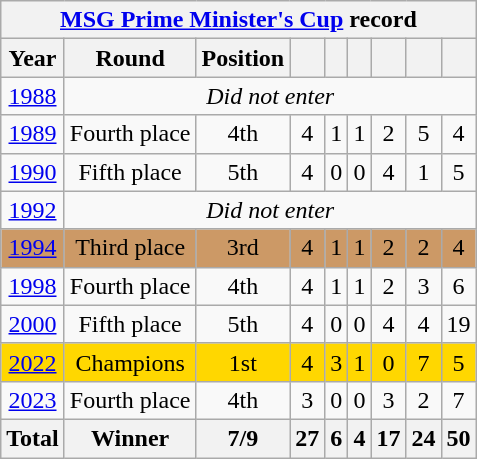<table class="wikitable" style="text-align:center;">
<tr>
<th colspan="9"><a href='#'>MSG Prime Minister's Cup</a> record</th>
</tr>
<tr>
<th>Year</th>
<th>Round</th>
<th>Position</th>
<th></th>
<th></th>
<th></th>
<th></th>
<th></th>
<th></th>
</tr>
<tr>
<td> <a href='#'>1988</a></td>
<td colspan="8"><em>Did not enter</em></td>
</tr>
<tr>
<td> <a href='#'>1989</a></td>
<td>Fourth place</td>
<td>4th</td>
<td>4</td>
<td>1</td>
<td>1</td>
<td>2</td>
<td>5</td>
<td>4</td>
</tr>
<tr>
<td> <a href='#'>1990</a></td>
<td>Fifth place</td>
<td>5th</td>
<td>4</td>
<td>0</td>
<td>0</td>
<td>4</td>
<td>1</td>
<td>5</td>
</tr>
<tr>
<td> <a href='#'>1992</a></td>
<td colspan="8"><em>Did not enter</em></td>
</tr>
<tr style="background:#CC9966;">
<td> <a href='#'>1994</a></td>
<td>Third place</td>
<td>3rd</td>
<td>4</td>
<td>1</td>
<td>1</td>
<td>2</td>
<td>2</td>
<td>4</td>
</tr>
<tr>
<td> <a href='#'>1998</a></td>
<td>Fourth place</td>
<td>4th</td>
<td>4</td>
<td>1</td>
<td>1</td>
<td>2</td>
<td>3</td>
<td>6</td>
</tr>
<tr>
<td> <a href='#'>2000</a></td>
<td>Fifth place</td>
<td>5th</td>
<td>4</td>
<td>0</td>
<td>0</td>
<td>4</td>
<td>4</td>
<td>19</td>
</tr>
<tr bgcolor=gold>
<td> <a href='#'>2022</a></td>
<td>Champions</td>
<td>1st</td>
<td>4</td>
<td>3</td>
<td>1</td>
<td>0</td>
<td>7</td>
<td>5</td>
</tr>
<tr>
<td> <a href='#'>2023</a></td>
<td>Fourth place</td>
<td>4th</td>
<td>3</td>
<td>0</td>
<td>0</td>
<td>3</td>
<td>2</td>
<td>7</td>
</tr>
<tr>
<th>Total</th>
<th>Winner</th>
<th>7/9</th>
<th>27</th>
<th>6</th>
<th>4</th>
<th>17</th>
<th>24</th>
<th>50</th>
</tr>
</table>
